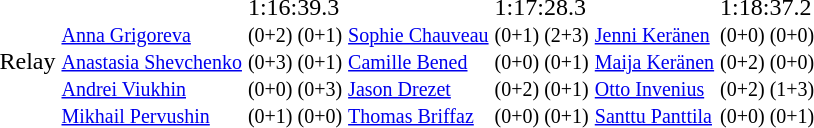<table>
<tr>
<td>Relay</td>
<td><br><small><a href='#'>Anna Grigoreva</a><br><a href='#'>Anastasia Shevchenko</a><br><a href='#'>Andrei Viukhin</a><br><a href='#'>Mikhail Pervushin</a></small></td>
<td>1:16:39.3<br><small>(0+2) (0+1)<br>(0+3) (0+1)<br>(0+0) (0+3)<br>(0+1) (0+0)</small></td>
<td><br><small><a href='#'>Sophie Chauveau</a><br><a href='#'>Camille Bened</a><br><a href='#'>Jason Drezet</a><br><a href='#'>Thomas Briffaz</a></small></td>
<td>1:17:28.3<br><small>(0+1) (2+3)<br>(0+0) (0+1)<br>(0+2) (0+1)<br>(0+0) (0+1)</small></td>
<td><br><small><a href='#'>Jenni Keränen</a><br><a href='#'>Maija Keränen</a><br><a href='#'>Otto Invenius</a><br><a href='#'>Santtu Panttila</a></small></td>
<td>1:18:37.2<br><small>(0+0) (0+0)<br>(0+2) (0+0)<br>(0+2) (1+3)<br>(0+0) (0+1)</small></td>
</tr>
</table>
